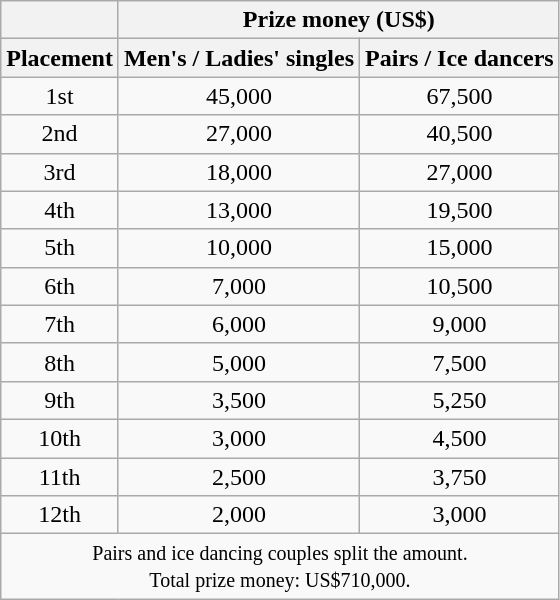<table class="wikitable" style="text-align:center">
<tr>
<th></th>
<th colspan=2>Prize money (US$)</th>
</tr>
<tr>
<th>Placement</th>
<th>Men's / Ladies' singles</th>
<th>Pairs / Ice dancers</th>
</tr>
<tr>
<td>1st</td>
<td>45,000</td>
<td>67,500</td>
</tr>
<tr>
<td>2nd</td>
<td>27,000</td>
<td>40,500</td>
</tr>
<tr>
<td>3rd</td>
<td>18,000</td>
<td>27,000</td>
</tr>
<tr>
<td>4th</td>
<td>13,000</td>
<td>19,500</td>
</tr>
<tr>
<td>5th</td>
<td>10,000</td>
<td>15,000</td>
</tr>
<tr>
<td>6th</td>
<td>7,000</td>
<td>10,500</td>
</tr>
<tr>
<td>7th</td>
<td>6,000</td>
<td>9,000</td>
</tr>
<tr>
<td>8th</td>
<td>5,000</td>
<td>7,500</td>
</tr>
<tr>
<td>9th</td>
<td>3,500</td>
<td>5,250</td>
</tr>
<tr>
<td>10th</td>
<td>3,000</td>
<td>4,500</td>
</tr>
<tr>
<td>11th</td>
<td>2,500</td>
<td>3,750</td>
</tr>
<tr>
<td>12th</td>
<td>2,000</td>
<td>3,000</td>
</tr>
<tr>
<td colspan=3 align=center><small> Pairs and ice dancing couples split the amount. <br> Total prize money: US$710,000. </small></td>
</tr>
</table>
